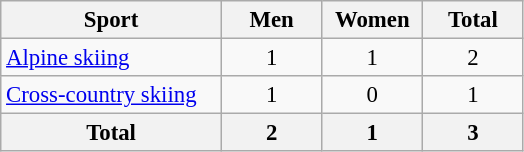<table class="wikitable" style="text-align:center; font-size: 95%">
<tr>
<th width=140>Sport</th>
<th width=60>Men</th>
<th width=60>Women</th>
<th width=60>Total</th>
</tr>
<tr>
<td align=left><a href='#'>Alpine skiing</a></td>
<td>1</td>
<td>1</td>
<td>2</td>
</tr>
<tr>
<td align=left><a href='#'>Cross-country skiing</a></td>
<td>1</td>
<td>0</td>
<td>1</td>
</tr>
<tr>
<th>Total</th>
<th>2</th>
<th>1</th>
<th>3</th>
</tr>
</table>
